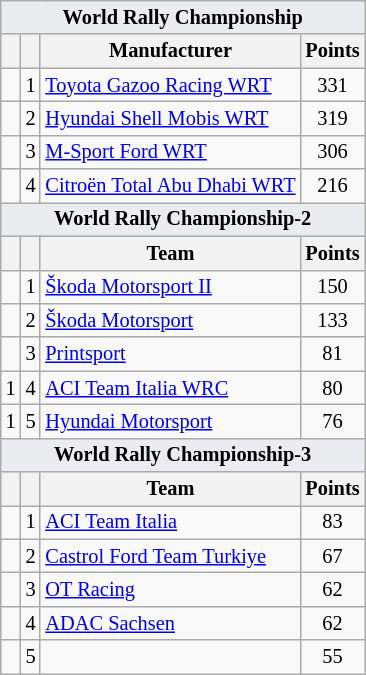<table class="wikitable" style="font-size: 85%;">
<tr>
<td style="background-color:#EAECF0; text-align:center" colspan="4"><strong>World Rally Championship</strong></td>
</tr>
<tr>
<th></th>
<th align="center"></th>
<th align="center">Manufacturer</th>
<th align="center">Points</th>
</tr>
<tr>
<td align="left"></td>
<td align="center">1</td>
<td> <a href='#'>Toyota Gazoo Racing WRT</a></td>
<td align="center">331</td>
</tr>
<tr>
<td align="left"></td>
<td align="center">2</td>
<td> <a href='#'>Hyundai Shell Mobis WRT</a></td>
<td align="center">319</td>
</tr>
<tr>
<td align="left"></td>
<td align="center">3</td>
<td> <a href='#'>M-Sport Ford WRT</a></td>
<td align="center">306</td>
</tr>
<tr>
<td align="left"></td>
<td align="center">4</td>
<td> <a href='#'>Citroën Total Abu Dhabi WRT</a></td>
<td align="center">216</td>
</tr>
<tr>
<td style="background-color:#EAECF0; text-align:center" colspan="4"><strong>World Rally Championship-2</strong></td>
</tr>
<tr>
<th></th>
<th align="center"></th>
<th align="center">Team</th>
<th align="center">Points</th>
</tr>
<tr>
<td align="left"></td>
<td align="center">1</td>
<td> <a href='#'>Škoda Motorsport II</a></td>
<td align="center">150</td>
</tr>
<tr>
<td align="left"></td>
<td align="center">2</td>
<td> <a href='#'>Škoda Motorsport</a></td>
<td align="center">133</td>
</tr>
<tr>
<td align="left"></td>
<td align="center">3</td>
<td> <a href='#'>Printsport</a></td>
<td align="center">81</td>
</tr>
<tr>
<td align="left"> 1</td>
<td align="center">4</td>
<td> <a href='#'>ACI Team Italia WRC</a></td>
<td align="center">80</td>
</tr>
<tr>
<td align="left"> 1</td>
<td align="center">5</td>
<td> <a href='#'>Hyundai Motorsport</a></td>
<td align="center">76</td>
</tr>
<tr>
<td style="background-color:#EAECF0; text-align:center" colspan="4"><strong>World Rally Championship-3</strong></td>
</tr>
<tr>
<th></th>
<th align="center"></th>
<th align="center">Team</th>
<th align="center">Points</th>
</tr>
<tr>
<td align="left"></td>
<td align="center">1</td>
<td> <a href='#'>ACI Team Italia</a></td>
<td align="center">83</td>
</tr>
<tr>
<td align="left"></td>
<td align="center">2</td>
<td> <a href='#'>Castrol Ford Team Turkiye</a></td>
<td align="center">67</td>
</tr>
<tr>
<td align="left"></td>
<td align="center">3</td>
<td> <a href='#'>OT Racing</a></td>
<td align="center">62</td>
</tr>
<tr>
<td align="left"></td>
<td align="center">4</td>
<td> <a href='#'>ADAC Sachsen</a></td>
<td align="center">62</td>
</tr>
<tr>
<td align="left"></td>
<td align="center">5</td>
<td></td>
<td align="center">55</td>
</tr>
</table>
